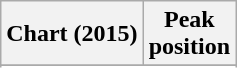<table class="wikitable sortable">
<tr>
<th>Chart (2015)</th>
<th>Peak<br>position</th>
</tr>
<tr>
</tr>
<tr>
</tr>
<tr>
</tr>
<tr>
</tr>
</table>
